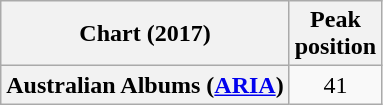<table class="wikitable plainrowheaders" style="text-align:center">
<tr>
<th scope="col">Chart (2017)</th>
<th scope="col">Peak<br>position</th>
</tr>
<tr>
<th scope="row">Australian Albums (<a href='#'>ARIA</a>)</th>
<td>41</td>
</tr>
</table>
